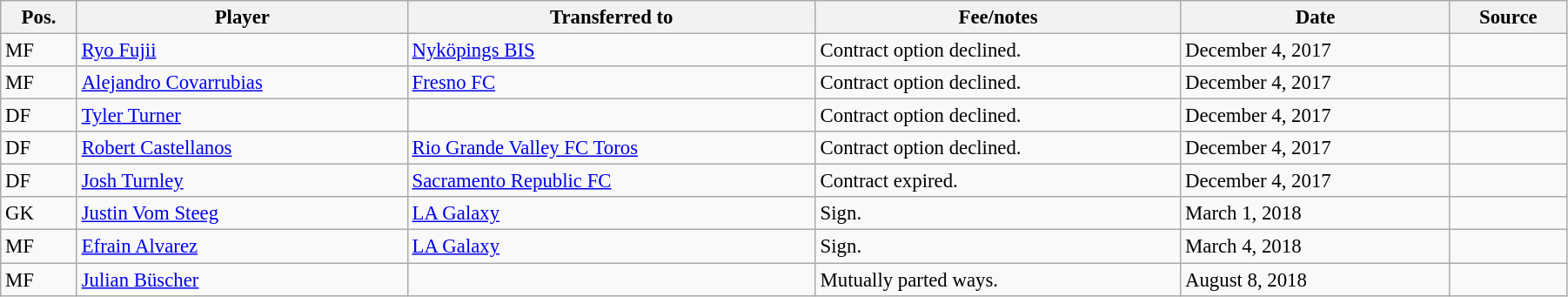<table class="wikitable sortable" style="width:95%; text-align:center; font-size:95%; text-align:left;">
<tr>
<th><strong>Pos.</strong></th>
<th><strong>Player</strong></th>
<th><strong>Transferred to</strong></th>
<th><strong>Fee/notes</strong></th>
<th><strong>Date</strong></th>
<th><strong>Source</strong></th>
</tr>
<tr>
<td>MF</td>
<td> <a href='#'>Ryo Fujii</a></td>
<td> <a href='#'>Nyköpings BIS</a></td>
<td>Contract option declined.</td>
<td>December 4, 2017</td>
<td align=center></td>
</tr>
<tr>
<td>MF</td>
<td> <a href='#'>Alejandro Covarrubias</a></td>
<td> <a href='#'>Fresno FC</a></td>
<td>Contract option declined.</td>
<td>December 4, 2017</td>
<td align=center></td>
</tr>
<tr>
<td>DF</td>
<td> <a href='#'>Tyler Turner</a></td>
<td></td>
<td>Contract option declined.</td>
<td>December 4, 2017</td>
<td align=center></td>
</tr>
<tr>
<td>DF</td>
<td> <a href='#'>Robert Castellanos</a></td>
<td> <a href='#'>Rio Grande Valley FC Toros</a></td>
<td>Contract option declined.</td>
<td>December 4, 2017</td>
<td align=center></td>
</tr>
<tr>
<td>DF</td>
<td> <a href='#'>Josh Turnley</a></td>
<td> <a href='#'>Sacramento Republic FC</a></td>
<td>Contract expired.</td>
<td>December 4, 2017</td>
<td align=center></td>
</tr>
<tr>
<td>GK</td>
<td> <a href='#'>Justin Vom Steeg</a></td>
<td> <a href='#'>LA Galaxy</a></td>
<td>Sign.</td>
<td>March 1, 2018</td>
<td align=center></td>
</tr>
<tr>
<td>MF</td>
<td> <a href='#'>Efrain Alvarez</a></td>
<td> <a href='#'>LA Galaxy</a></td>
<td>Sign.</td>
<td>March 4, 2018</td>
<td align=center></td>
</tr>
<tr>
<td>MF</td>
<td> <a href='#'>Julian Büscher</a></td>
<td></td>
<td>Mutually parted ways.</td>
<td>August 8, 2018</td>
<td align=center></td>
</tr>
</table>
